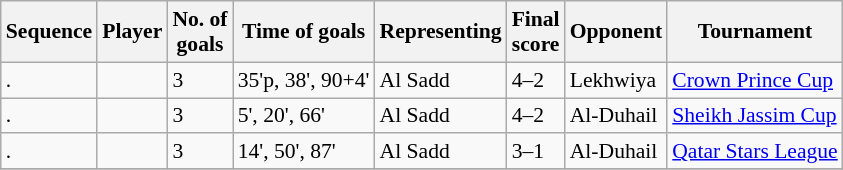<table class="wikitable sortable" style="font-size:90%;">
<tr>
<th>Sequence<br></th>
<th>Player</th>
<th>No. of<br>goals</th>
<th>Time of goals</th>
<th>Representing</th>
<th>Final<br>score</th>
<th>Opponent</th>
<th>Tournament</th>
</tr>
<tr>
<td>.</td>
<td> </td>
<td>3</td>
<td>35'p, 38', 90+4'</td>
<td>Al Sadd</td>
<td>4–2</td>
<td>Lekhwiya</td>
<td><a href='#'>Crown Prince Cup</a></td>
</tr>
<tr>
<td>.</td>
<td> </td>
<td>3</td>
<td>5', 20', 66'</td>
<td>Al Sadd</td>
<td>4–2</td>
<td>Al-Duhail</td>
<td><a href='#'>Sheikh Jassim Cup</a></td>
</tr>
<tr>
<td>.</td>
<td> </td>
<td>3</td>
<td>14', 50', 87'</td>
<td>Al Sadd</td>
<td>3–1</td>
<td>Al-Duhail</td>
<td><a href='#'>Qatar Stars League</a></td>
</tr>
<tr>
</tr>
</table>
